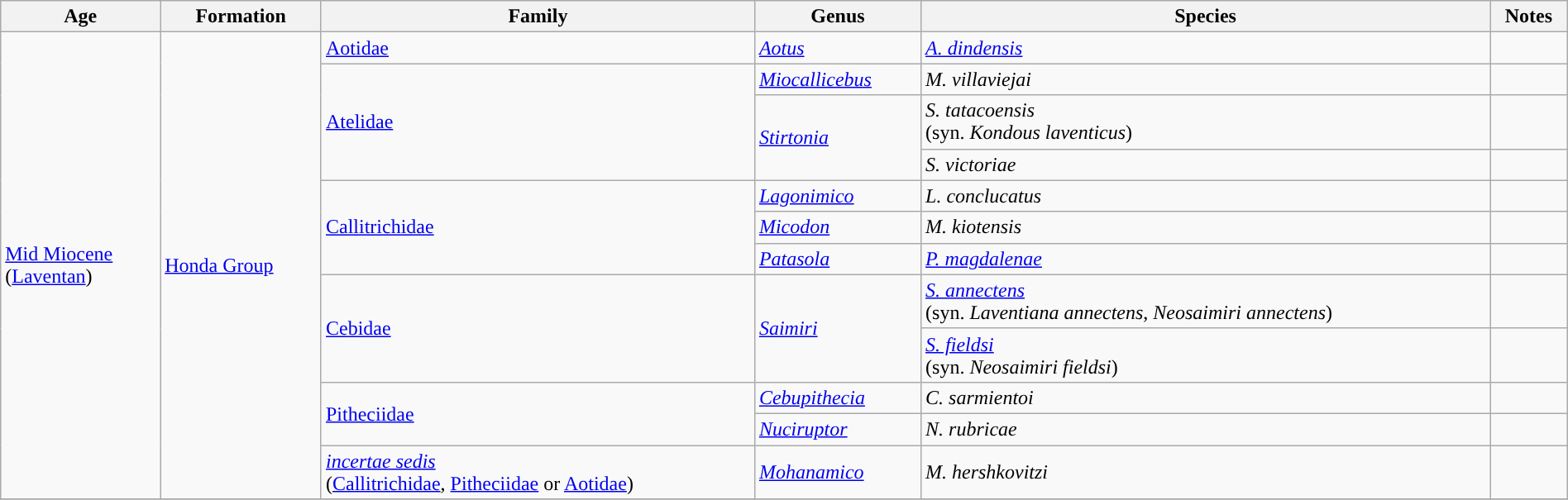<table class="wikitable sortable" width=100%>
<tr>
<th>Age</th>
<th>Formation</th>
<th>Family</th>
<th>Genus</th>
<th>Species</th>
<th>Notes</th>
</tr>
<tr>
<td rowspan=12 style="background-color: "><a href='#'>Mid Miocene</a><br>(<a href='#'>Laventan</a>)</td>
<td rowspan=12><a href='#'>Honda Group</a></td>
<td><a href='#'>Aotidae</a></td>
<td><em><a href='#'>Aotus</a></em></td>
<td><em><a href='#'>A. dindensis</a></em></td>
<td></td>
</tr>
<tr>
<td rowspan=3><a href='#'>Atelidae</a></td>
<td><em><a href='#'>Miocallicebus</a></em></td>
<td><em>M. villaviejai</em></td>
<td></td>
</tr>
<tr>
<td rowspan=2><em><a href='#'>Stirtonia</a></em></td>
<td><em>S. tatacoensis</em><br>(syn. <em>Kondous laventicus</em>)</td>
<td></td>
</tr>
<tr>
<td><em>S. victoriae</em></td>
<td></td>
</tr>
<tr>
<td rowspan=3><a href='#'>Callitrichidae</a></td>
<td><em><a href='#'>Lagonimico</a></em></td>
<td><em>L. conclucatus</em></td>
<td></td>
</tr>
<tr>
<td><em><a href='#'>Micodon</a></em></td>
<td><em>M. kiotensis</em></td>
<td></td>
</tr>
<tr>
<td><em><a href='#'>Patasola</a></em></td>
<td><em><a href='#'>P. magdalenae</a></em></td>
<td></td>
</tr>
<tr>
<td rowspan=2><a href='#'>Cebidae</a></td>
<td rowspan=2><em><a href='#'>Saimiri</a></em></td>
<td><em><a href='#'>S. annectens</a></em><br>(syn. <em>Laventiana annectens</em>, <em>Neosaimiri annectens</em>)</td>
<td></td>
</tr>
<tr>
<td><em><a href='#'>S. fieldsi</a></em><br>(syn. <em>Neosaimiri fieldsi</em>)</td>
<td></td>
</tr>
<tr>
<td rowspan=2><a href='#'>Pitheciidae</a></td>
<td><em><a href='#'>Cebupithecia</a></em></td>
<td><em>C. sarmientoi</em></td>
<td></td>
</tr>
<tr>
<td><em><a href='#'>Nuciruptor</a></em></td>
<td><em>N. rubricae</em></td>
<td></td>
</tr>
<tr>
<td><em><a href='#'>incertae sedis</a></em><br>(<a href='#'>Callitrichidae</a>, <a href='#'>Pitheciidae</a> or <a href='#'>Aotidae</a>)</td>
<td><em><a href='#'>Mohanamico</a></em></td>
<td><em>M. hershkovitzi</em></td>
<td></td>
</tr>
<tr>
</tr>
</table>
